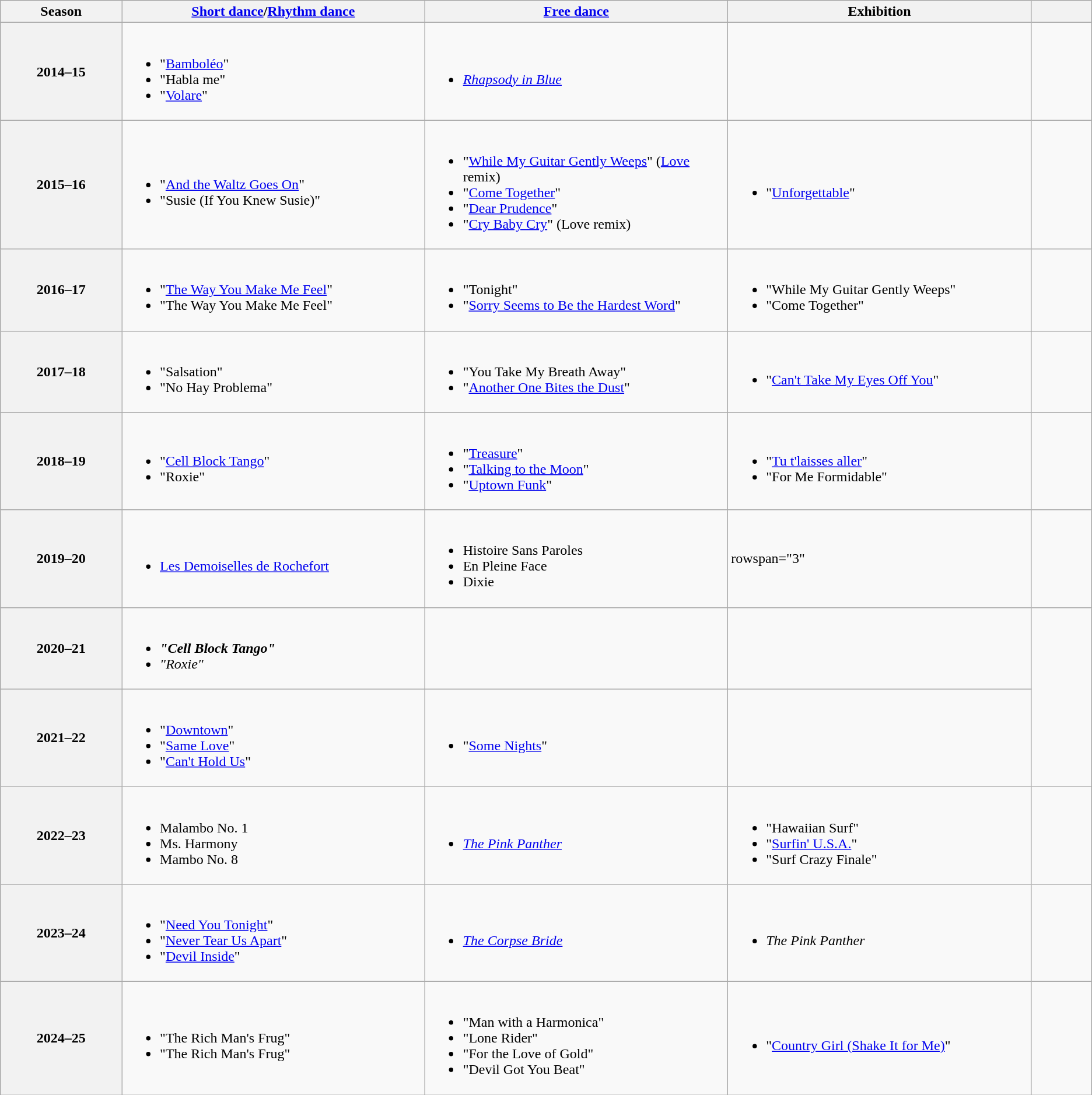<table class="wikitable unsortable" style="text-align:left">
<tr>
<th scope="col" style="text-align:center; width:10%">Season</th>
<th scope="col" style="text-align:center; width:25%"><a href='#'>Short dance</a>/<a href='#'>Rhythm dance</a></th>
<th scope="col" style="text-align:center; width:25%"><a href='#'>Free dance</a></th>
<th scope="col" style="text-align:center; width:25%">Exhibition</th>
<th scope="col" style="text-align:center; width:5%"></th>
</tr>
<tr>
<th scope="row">2014–15</th>
<td><br><ul><li>"<a href='#'>Bamboléo</a>"</li><li>"Habla me"</li><li>"<a href='#'>Volare</a>"<br></li></ul></td>
<td><br><ul><li><em><a href='#'>Rhapsody in Blue</a></em><br></li></ul></td>
<td></td>
<td></td>
</tr>
<tr>
<th scope="row">2015–16</th>
<td><br><ul><li><strong></strong> "<a href='#'>And the Waltz Goes On</a>"<br></li><li><strong></strong> "Susie (If You Knew Susie)"<br></li></ul></td>
<td><br><ul><li>"<a href='#'>While My Guitar Gently Weeps</a>" (<a href='#'>Love</a> remix)</li><li>"<a href='#'>Come Together</a>"</li><li>"<a href='#'>Dear Prudence</a>"</li><li>"<a href='#'>Cry Baby Cry</a>" (Love remix)<br></li></ul></td>
<td><br><ul><li>"<a href='#'>Unforgettable</a>"<br></li></ul></td>
<td></td>
</tr>
<tr>
<th scope="row" rowspan="2">2016–17</th>
<td rowspan="2"><br><ul><li>"<a href='#'>The Way You Make Me Feel</a>"<br></li><li>"The Way You Make Me Feel"<br></li></ul></td>
<td rowspan="2"><br><ul><li>"Tonight"<br></li><li>"<a href='#'>Sorry Seems to Be the Hardest Word</a>"<br></li></ul></td>
<td><br><ul><li>"While My Guitar Gently Weeps"</li><li>"Come Together"<br></li></ul></td>
<td rowspan="2"></td>
</tr>
<tr>
<td rowspan="2"><br><ul><li>"<a href='#'>Can't Take My Eyes Off You</a>"</li></ul></td>
</tr>
<tr>
<th scope="row">2017–18</th>
<td><br><ul><li>"Salsation"<br></li><li>"No Hay Problema"<br></li></ul></td>
<td><br><ul><li>"You Take My Breath Away"</li><li>"<a href='#'>Another One Bites the Dust</a>"<br></li></ul></td>
<td></td>
</tr>
<tr>
<th scope="row">2018–19</th>
<td><br><ul><li><strong></strong> "<a href='#'>Cell Block Tango</a>"</li><li><strong></strong> "Roxie"<br></li></ul></td>
<td><br><ul><li>"<a href='#'>Treasure</a>"</li><li>"<a href='#'>Talking to the Moon</a>"</li><li>"<a href='#'>Uptown Funk</a>"<br></li></ul></td>
<td><br><ul><li>"<a href='#'>Tu t'laisses aller</a>"</li><li>"For Me Formidable"<br></li></ul></td>
<td></td>
</tr>
<tr>
<th scope="row">2019–20</th>
<td><br><ul><li> <a href='#'>Les Demoiselles de Rochefort</a> <br> </li></ul></td>
<td><br><ul><li>Histoire Sans Paroles</li><li>En Pleine Face</li><li>Dixie <br> </li></ul></td>
<td>rowspan="3" </td>
<td></td>
</tr>
<tr>
<th scope="row">2020–21</th>
<td><br><ul><li><strong><em><strong> "Cell Block Tango"<em></li><li></em></strong></strong> "Roxie"</em></li></ul></td>
<td></td>
<td></td>
</tr>
<tr>
<th scope="row">2021–22</th>
<td><br><ul><li>"<a href='#'>Downtown</a>"</li><li>"<a href='#'>Same Love</a>"</li><li>"<a href='#'>Can't Hold Us</a>"</li></ul></td>
<td><br><ul><li>"<a href='#'>Some Nights</a>"<br></li></ul></td>
<td></td>
</tr>
<tr>
<th scope="row">2022–23</th>
<td><br><ul><li><strong></strong> Malambo No. 1<br></li><li><strong></strong> Ms. Harmony<br></li><li><strong></strong> Mambo No. 8<br></li></ul></td>
<td><br><ul><li><em><a href='#'>The Pink Panther</a></em><br></li></ul></td>
<td><br><ul><li>"Hawaiian Surf"<br></li><li>"<a href='#'>Surfin' U.S.A.</a>"<br></li><li>"Surf Crazy Finale"<br></li></ul></td>
<td></td>
</tr>
<tr>
<th scope="row">2023–24</th>
<td><br><ul><li>"<a href='#'>Need You Tonight</a>"</li><li>"<a href='#'>Never Tear Us Apart</a>"</li><li>"<a href='#'>Devil Inside</a>"<br></li></ul></td>
<td><br><ul><li><em><a href='#'>The Corpse Bride</a></em><br></li></ul></td>
<td><br><ul><li><em>The Pink Panther</em></li></ul></td>
<td></td>
</tr>
<tr>
<th scope="row">2024–25</th>
<td><br><ul><li>"The Rich Man's Frug"<br> </li><li>"The Rich Man's Frug"<br> </li></ul></td>
<td><br><ul><li>"Man with a Harmonica"<br></li><li>"Lone Rider"</li><li>"For the Love of Gold"<br></li><li>"Devil Got You Beat"<br> </li></ul></td>
<td><br><ul><li>"<a href='#'>Country Girl (Shake It for Me)</a>"<br></li></ul></td>
<td></td>
</tr>
</table>
